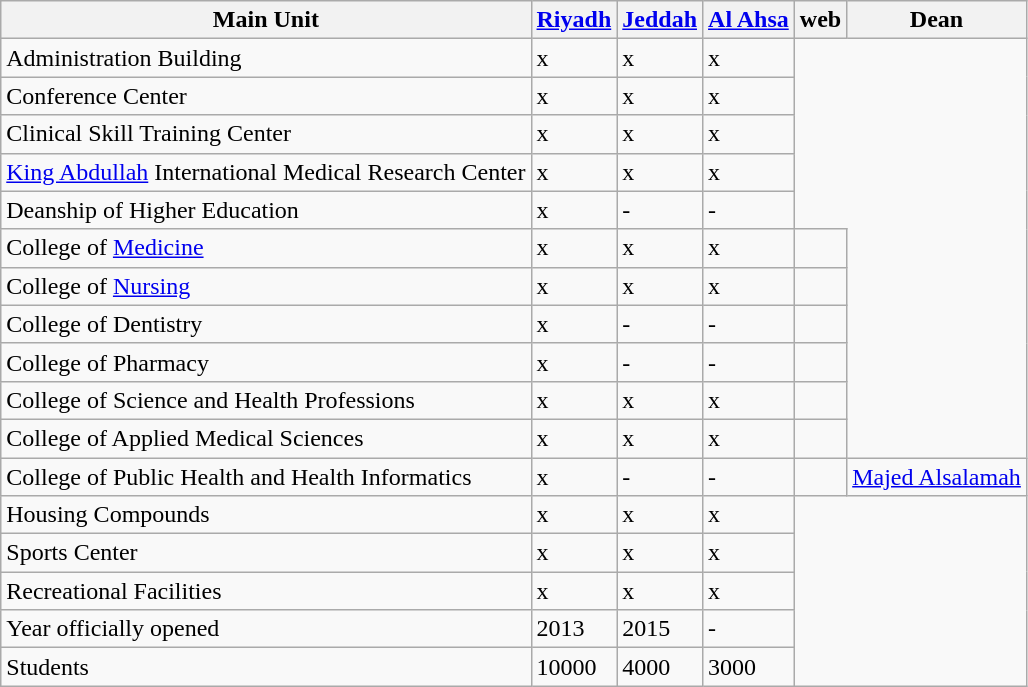<table class="wikitable">
<tr>
<th>Main Unit</th>
<th><a href='#'>Riyadh</a></th>
<th><a href='#'>Jeddah</a></th>
<th><a href='#'>Al Ahsa</a></th>
<th>web</th>
<th>Dean</th>
</tr>
<tr>
<td>Administration Building</td>
<td>x</td>
<td>x</td>
<td>x</td>
</tr>
<tr>
<td>Conference Center</td>
<td>x</td>
<td>x</td>
<td>x</td>
</tr>
<tr>
<td>Clinical Skill Training Center</td>
<td>x</td>
<td>x</td>
<td>x</td>
</tr>
<tr>
<td><a href='#'>King Abdullah</a> International Medical Research Center</td>
<td>x</td>
<td>x</td>
<td>x</td>
</tr>
<tr>
<td>Deanship of Higher Education</td>
<td>x</td>
<td>-</td>
<td>-</td>
</tr>
<tr>
<td>College of <a href='#'>Medicine</a></td>
<td>x</td>
<td>x</td>
<td>x</td>
<td></td>
</tr>
<tr>
<td>College of <a href='#'>Nursing</a></td>
<td>x</td>
<td>x</td>
<td>x</td>
<td></td>
</tr>
<tr>
<td>College of Dentistry</td>
<td>x</td>
<td>-</td>
<td>-</td>
<td></td>
</tr>
<tr>
<td>College of Pharmacy</td>
<td>x</td>
<td>-</td>
<td>-</td>
<td></td>
</tr>
<tr>
<td>College of Science and Health Professions</td>
<td>x</td>
<td>x</td>
<td>x</td>
<td></td>
</tr>
<tr>
<td>College of Applied Medical Sciences</td>
<td>x</td>
<td>x</td>
<td>x</td>
<td></td>
</tr>
<tr>
<td>College of Public Health and Health Informatics</td>
<td>x</td>
<td>-</td>
<td>-</td>
<td></td>
<td><a href='#'>Majed Alsalamah</a></td>
</tr>
<tr>
<td>Housing Compounds</td>
<td>x</td>
<td>x</td>
<td>x</td>
</tr>
<tr>
<td>Sports Center</td>
<td>x</td>
<td>x</td>
<td>x</td>
</tr>
<tr>
<td>Recreational Facilities</td>
<td>x</td>
<td>x</td>
<td>x</td>
</tr>
<tr>
<td>Year officially opened</td>
<td>2013</td>
<td>2015</td>
<td>-</td>
</tr>
<tr>
<td>Students</td>
<td>10000</td>
<td>4000</td>
<td>3000</td>
</tr>
</table>
